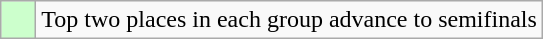<table class="wikitable">
<tr>
<td style="background:#cfc;">    </td>
<td>Top two places in each group advance to semifinals</td>
</tr>
</table>
